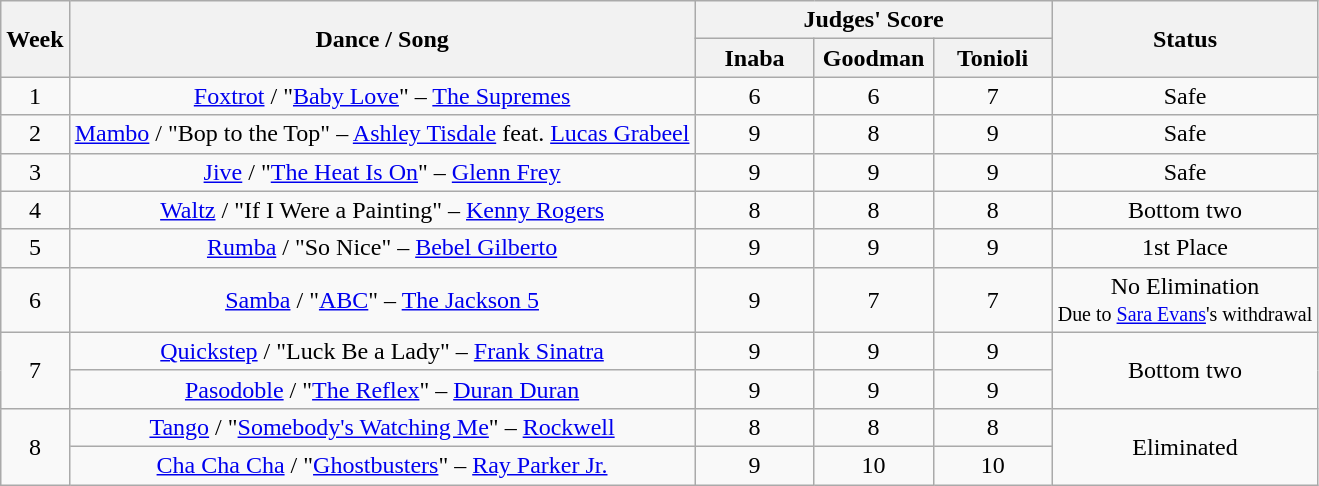<table class="wikitable" style="text-align: center;">
<tr>
<th rowspan="2">Week</th>
<th rowspan="2">Dance / Song</th>
<th colspan="3">Judges' Score</th>
<th rowspan="2">Status</th>
</tr>
<tr>
<th style="min-width: 4.5em;">Inaba</th>
<th style="min-width: 4.5em;">Goodman</th>
<th style="min-width: 4.5em;">Tonioli</th>
</tr>
<tr>
<td>1</td>
<td><a href='#'>Foxtrot</a> / "<a href='#'>Baby Love</a>" – <a href='#'>The Supremes</a></td>
<td>6</td>
<td>6</td>
<td>7</td>
<td>Safe</td>
</tr>
<tr>
<td>2</td>
<td><a href='#'>Mambo</a> / "Bop to the Top" – <a href='#'>Ashley Tisdale</a> feat. <a href='#'>Lucas Grabeel</a></td>
<td>9</td>
<td>8</td>
<td>9</td>
<td>Safe</td>
</tr>
<tr>
<td>3</td>
<td><a href='#'>Jive</a> / "<a href='#'>The Heat Is On</a>" – <a href='#'>Glenn Frey</a></td>
<td>9</td>
<td>9</td>
<td>9</td>
<td>Safe</td>
</tr>
<tr>
<td>4</td>
<td><a href='#'>Waltz</a> / "If I Were a Painting" – <a href='#'>Kenny Rogers</a></td>
<td>8</td>
<td>8</td>
<td>8</td>
<td>Bottom two</td>
</tr>
<tr>
<td>5</td>
<td><a href='#'>Rumba</a> / "So Nice" – <a href='#'>Bebel Gilberto</a></td>
<td>9</td>
<td>9</td>
<td>9</td>
<td>1st Place</td>
</tr>
<tr>
<td>6</td>
<td><a href='#'>Samba</a> / "<a href='#'>ABC</a>" – <a href='#'>The Jackson 5</a></td>
<td>9</td>
<td>7</td>
<td>7</td>
<td>No Elimination<br><small>Due to <a href='#'>Sara Evans</a>'s withdrawal</small></td>
</tr>
<tr>
<td rowspan="2">7</td>
<td><a href='#'>Quickstep</a> / "Luck Be a Lady" – <a href='#'>Frank Sinatra</a></td>
<td>9</td>
<td>9</td>
<td>9</td>
<td rowspan="2">Bottom two</td>
</tr>
<tr>
<td><a href='#'>Pasodoble</a> / "<a href='#'>The Reflex</a>" – <a href='#'>Duran Duran</a></td>
<td>9</td>
<td>9</td>
<td>9</td>
</tr>
<tr>
<td rowspan="2">8</td>
<td><a href='#'>Tango</a> / "<a href='#'>Somebody's Watching Me</a>" – <a href='#'>Rockwell</a></td>
<td>8</td>
<td>8</td>
<td>8</td>
<td rowspan="2">Eliminated</td>
</tr>
<tr>
<td><a href='#'>Cha Cha Cha</a> / "<a href='#'>Ghostbusters</a>" – <a href='#'>Ray Parker Jr.</a></td>
<td>9</td>
<td>10</td>
<td>10</td>
</tr>
</table>
